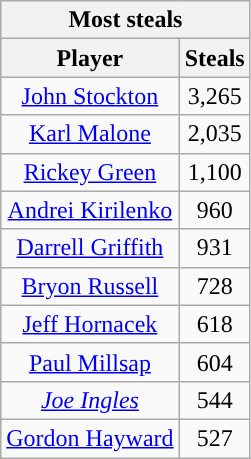<table class="wikitable sortable" style="text-align:center">
<tr>
<th colspan="2" style="text-align:center; ">Most steals</th>
</tr>
<tr>
<th style="text-align:center; ">Player</th>
<th style="text-align:center; ">Steals</th>
</tr>
<tr>
<td><a href='#'>John Stockton</a></td>
<td>3,265</td>
</tr>
<tr>
<td><a href='#'>Karl Malone</a></td>
<td>2,035</td>
</tr>
<tr>
<td><a href='#'>Rickey Green</a></td>
<td>1,100</td>
</tr>
<tr>
<td><a href='#'>Andrei Kirilenko</a></td>
<td>960</td>
</tr>
<tr>
<td><a href='#'>Darrell Griffith</a></td>
<td>931</td>
</tr>
<tr>
<td><a href='#'>Bryon Russell</a></td>
<td>728</td>
</tr>
<tr>
<td><a href='#'>Jeff Hornacek</a></td>
<td>618</td>
</tr>
<tr>
<td><a href='#'>Paul Millsap</a></td>
<td>604</td>
</tr>
<tr>
<td><em><a href='#'>Joe Ingles</a></em></td>
<td>544</td>
</tr>
<tr>
<td><a href='#'>Gordon Hayward</a></td>
<td>527</td>
</tr>
</table>
